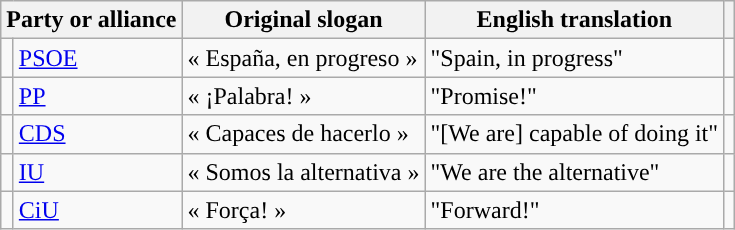<table class="wikitable" style="text-align:left;">
<tr>
<th style="text-align:left;" colspan="2">Party or alliance</th>
<th>Original slogan</th>
<th>English translation</th>
<th></th>
</tr>
<tr>
<td width="1" style="color:inherit;background:"></td>
<td><a href='#'>PSOE</a></td>
<td>« España, en progreso »</td>
<td>"Spain, in progress"</td>
<td></td>
</tr>
<tr>
<td style="color:inherit;background:"></td>
<td><a href='#'>PP</a></td>
<td>« ¡Palabra! »</td>
<td>"Promise!"</td>
<td></td>
</tr>
<tr>
<td style="color:inherit;background:"></td>
<td><a href='#'>CDS</a></td>
<td>« Capaces de hacerlo »</td>
<td>"[We are] capable of doing it"</td>
<td></td>
</tr>
<tr>
<td style="color:inherit;background:"></td>
<td><a href='#'>IU</a></td>
<td>« Somos la alternativa »</td>
<td>"We are the alternative"</td>
<td></td>
</tr>
<tr>
<td style="color:inherit;background:"></td>
<td><a href='#'>CiU</a></td>
<td>« Força! »</td>
<td>"Forward!"</td>
<td></td>
</tr>
</table>
